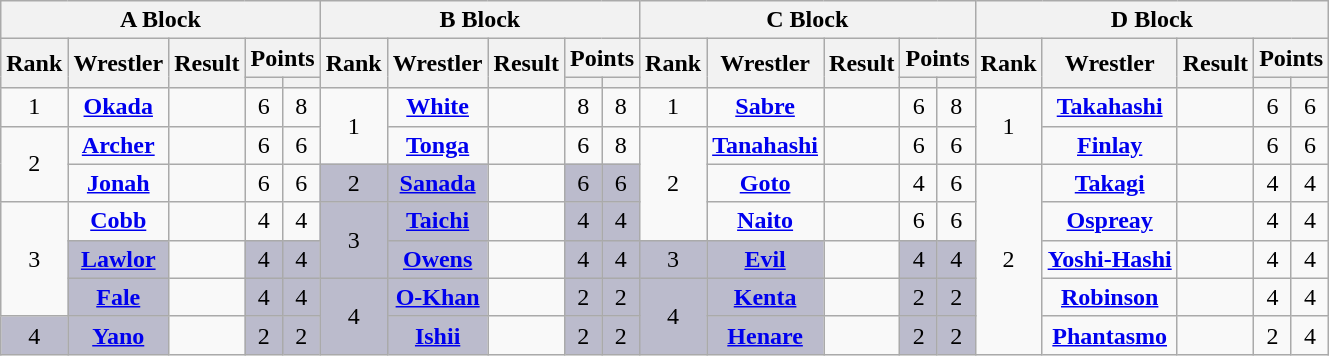<table class="wikitable mw-collapsible mw-collapsed" style="text-align: center">
<tr>
<th colspan="5">A Block</th>
<th colspan="5">B Block</th>
<th colspan="5">C Block</th>
<th colspan="5">D Block</th>
</tr>
<tr>
<th rowspan="2">Rank</th>
<th rowspan="2">Wrestler</th>
<th rowspan="2">Result</th>
<th colspan="2">Points</th>
<th rowspan="2">Rank</th>
<th rowspan="2">Wrestler</th>
<th rowspan="2">Result</th>
<th colspan="2">Points</th>
<th rowspan="2">Rank</th>
<th rowspan="2">Wrestler</th>
<th rowspan="2">Result</th>
<th colspan="2">Points</th>
<th rowspan="2">Rank</th>
<th rowspan="2">Wrestler</th>
<th rowspan="2">Result</th>
<th colspan="2">Points</th>
</tr>
<tr>
<th></th>
<th></th>
<th></th>
<th></th>
<th></th>
<th></th>
<th></th>
<th></th>
</tr>
<tr>
<td>1</td>
<td><strong><a href='#'>Okada</a></strong></td>
<td></td>
<td>6</td>
<td>8</td>
<td rowspan="2">1</td>
<td><strong><a href='#'>White</a></strong></td>
<td></td>
<td>8</td>
<td>8</td>
<td>1</td>
<td><strong><a href='#'>Sabre</a></strong></td>
<td></td>
<td>6</td>
<td>8</td>
<td rowspan="2">1</td>
<td><strong><a href='#'>Takahashi</a></strong></td>
<td></td>
<td>6</td>
<td>6</td>
</tr>
<tr>
<td rowspan="2">2</td>
<td><strong><a href='#'>Archer</a></strong></td>
<td></td>
<td>6</td>
<td>6</td>
<td><strong><a href='#'>Tonga</a></strong></td>
<td></td>
<td>6</td>
<td>8</td>
<td rowspan="3">2</td>
<td><strong><a href='#'>Tanahashi</a></strong></td>
<td></td>
<td>6</td>
<td>6</td>
<td><strong><a href='#'>Finlay</a></strong></td>
<td></td>
<td>6</td>
<td>6</td>
</tr>
<tr>
<td><strong><a href='#'>Jonah</a></strong></td>
<td></td>
<td>6</td>
<td>6</td>
<td style="background: #BBBBCC;">2</td>
<td style="background: #BBBBCC;"><a href='#'><strong>Sanada</strong></a></td>
<td></td>
<td style="background: #BBBBCC;">6</td>
<td style="background: #BBBBCC;">6</td>
<td><strong><a href='#'>Goto</a></strong></td>
<td></td>
<td>4</td>
<td>6</td>
<td rowspan="5">2</td>
<td><strong><a href='#'>Takagi</a></strong></td>
<td></td>
<td>4</td>
<td>4</td>
</tr>
<tr>
<td rowspan="3">3</td>
<td><strong><a href='#'>Cobb</a></strong></td>
<td></td>
<td>4</td>
<td>4</td>
<td rowspan="2" style="background: #BBBBCC;">3</td>
<td style="background: #BBBBCC;"><a href='#'><strong>Taichi</strong></a></td>
<td></td>
<td style="background: #BBBBCC;">4</td>
<td style="background: #BBBBCC;">4</td>
<td><strong><a href='#'>Naito</a></strong></td>
<td></td>
<td>6</td>
<td>6</td>
<td><strong><a href='#'>Ospreay</a></strong></td>
<td></td>
<td>4</td>
<td>4</td>
</tr>
<tr>
<td style="background: #BBBBCC;"><strong><a href='#'>Lawlor</a></strong></td>
<td></td>
<td style="background: #BBBBCC;">4</td>
<td style="background: #BBBBCC;">4</td>
<td style="background: #BBBBCC;"><strong><a href='#'>Owens</a></strong></td>
<td></td>
<td style="background: #BBBBCC;">4</td>
<td style="background: #BBBBCC;">4</td>
<td style="background: #BBBBCC;">3</td>
<td style="background: #BBBBCC;"><a href='#'><strong>Evil</strong></a></td>
<td></td>
<td style="background: #BBBBCC;">4</td>
<td style="background: #BBBBCC;">4</td>
<td><strong><a href='#'>Yoshi-Hashi</a></strong></td>
<td></td>
<td>4</td>
<td>4</td>
</tr>
<tr>
<td style="background: #BBBBCC;"><strong><a href='#'>Fale</a></strong></td>
<td></td>
<td style="background: #BBBBCC;">4</td>
<td style="background: #BBBBCC;">4</td>
<td rowspan="2" style="background: #BBBBCC;">4</td>
<td style="background: #BBBBCC;"><a href='#'><strong>O-Khan</strong></a></td>
<td></td>
<td style="background: #BBBBCC;">2</td>
<td style="background: #BBBBCC;">2</td>
<td rowspan="2" style="background: #BBBBCC;">4</td>
<td style="background: #BBBBCC;"><strong><a href='#'>Kenta</a></strong></td>
<td></td>
<td style="background: #BBBBCC;">2</td>
<td style="background: #BBBBCC;">2</td>
<td><strong><a href='#'>Robinson</a></strong></td>
<td></td>
<td>4</td>
<td>4</td>
</tr>
<tr>
<td style="background: #BBBBCC;">4</td>
<td style="background: #BBBBCC;"><strong><a href='#'>Yano</a></strong></td>
<td></td>
<td style="background: #BBBBCC;">2</td>
<td style="background: #BBBBCC;">2</td>
<td style="background: #BBBBCC;"><strong><a href='#'>Ishii</a></strong></td>
<td></td>
<td style="background: #BBBBCC;">2</td>
<td style="background: #BBBBCC;">2</td>
<td style="background: #BBBBCC;"><strong><a href='#'>Henare</a></strong></td>
<td></td>
<td style="background: #BBBBCC;">2</td>
<td style="background: #BBBBCC;">2</td>
<td><strong><a href='#'>Phantasmo</a></strong></td>
<td></td>
<td>2</td>
<td>4</td>
</tr>
</table>
